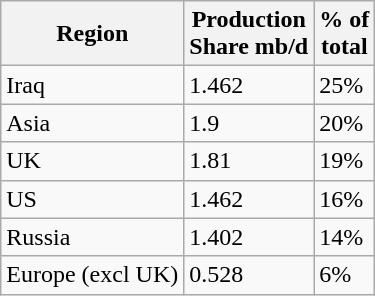<table class="wikitable">
<tr>
<th>Region</th>
<th>Production<br>Share mb/d</th>
<th>% of<br>total</th>
</tr>
<tr>
<td>Iraq</td>
<td>1.462</td>
<td>25%</td>
</tr>
<tr>
<td>Asia</td>
<td>1.9</td>
<td>20%</td>
</tr>
<tr>
<td>UK</td>
<td>1.81</td>
<td>19%</td>
</tr>
<tr>
<td>US</td>
<td>1.462</td>
<td>16%</td>
</tr>
<tr>
<td>Russia</td>
<td>1.402</td>
<td>14%</td>
</tr>
<tr>
<td>Europe (excl UK)</td>
<td>0.528</td>
<td>6%</td>
</tr>
</table>
